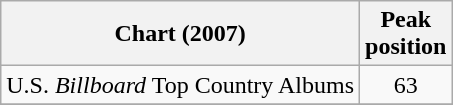<table class="wikitable">
<tr>
<th>Chart (2007)</th>
<th>Peak<br>position</th>
</tr>
<tr>
<td>U.S. <em>Billboard</em> Top Country Albums</td>
<td align="center">63</td>
</tr>
<tr>
</tr>
</table>
